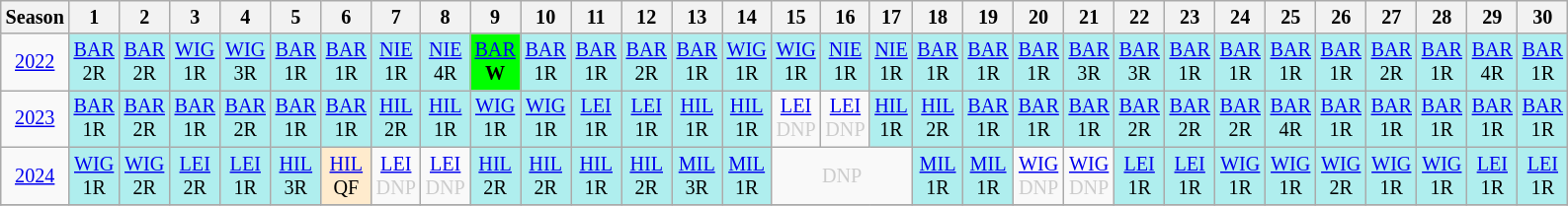<table class="wikitable" style="width:28%; margin:0; font-size:84%">
<tr>
<th>Season</th>
<th>1</th>
<th>2</th>
<th>3</th>
<th>4</th>
<th>5</th>
<th>6</th>
<th>7</th>
<th>8</th>
<th>9</th>
<th>10</th>
<th>11</th>
<th>12</th>
<th>13</th>
<th>14</th>
<th>15</th>
<th>16</th>
<th>17</th>
<th>18</th>
<th>19</th>
<th>20</th>
<th>21</th>
<th>22</th>
<th>23</th>
<th>24</th>
<th>25</th>
<th>26</th>
<th>27</th>
<th>28</th>
<th>29</th>
<th>30</th>
</tr>
<tr>
<td style="text-align:center;"background:#efefef;"><a href='#'>2022</a></td>
<td style="text-align:center; background:#afeeee;"><a href='#'>BAR</a><br>2R</td>
<td style="text-align:center; background:#afeeee;"><a href='#'>BAR</a><br>2R</td>
<td style="text-align:center; background:#afeeee;"><a href='#'>WIG</a><br>1R</td>
<td style="text-align:center; background:#afeeee;"><a href='#'>WIG</a><br>3R</td>
<td style="text-align:center; background:#afeeee;"><a href='#'>BAR</a><br>1R</td>
<td style="text-align:center; background:#afeeee;"><a href='#'>BAR</a><br>1R</td>
<td style="text-align:center; background:#afeeee;"><a href='#'>NIE</a><br>1R</td>
<td style="text-align:center; background:#afeeee;"><a href='#'>NIE</a><br>4R</td>
<td style="text-align:center; background:lime;"><a href='#'>BAR</a><br> <strong>W</strong></td>
<td style="text-align:center; background:#afeeee;"><a href='#'>BAR</a><br>1R</td>
<td style="text-align:center; background:#afeeee;"><a href='#'>BAR</a><br>1R</td>
<td style="text-align:center; background:#afeeee;"><a href='#'>BAR</a><br>2R</td>
<td style="text-align:center; background:#afeeee;"><a href='#'>BAR</a><br>1R</td>
<td style="text-align:center; background:#afeeee;"><a href='#'>WIG</a><br>1R</td>
<td style="text-align:center; background:#afeeee;"><a href='#'>WIG</a><br>1R</td>
<td style="text-align:center; background:#afeeee;"><a href='#'>NIE</a><br>1R</td>
<td style="text-align:center; background:#afeeee;"><a href='#'>NIE</a><br>1R</td>
<td style="text-align:center; background:#afeeee;"><a href='#'>BAR</a><br>1R</td>
<td style="text-align:center; background:#afeeee;"><a href='#'>BAR</a><br>1R</td>
<td style="text-align:center; background:#afeeee;"><a href='#'>BAR</a><br>1R</td>
<td style="text-align:center; background:#afeeee;"><a href='#'>BAR</a><br>3R</td>
<td style="text-align:center; background:#afeeee;"><a href='#'>BAR</a><br>3R</td>
<td style="text-align:center; background:#afeeee;"><a href='#'>BAR</a><br>1R</td>
<td style="text-align:center; background:#afeeee;"><a href='#'>BAR</a><br>1R</td>
<td style="text-align:center; background:#afeeee;"><a href='#'>BAR</a><br>1R</td>
<td style="text-align:center; background:#afeeee;"><a href='#'>BAR</a><br>1R</td>
<td style="text-align:center; background:#afeeee;"><a href='#'>BAR</a><br>2R</td>
<td style="text-align:center; background:#afeeee;"><a href='#'>BAR</a><br>1R</td>
<td style="text-align:center; background:#afeeee;"><a href='#'>BAR</a><br>4R</td>
<td style="text-align:center; background:#afeeee;"><a href='#'>BAR</a><br>1R</td>
</tr>
<tr>
<td style="text-align:center;"background:#efefef;"><a href='#'>2023</a></td>
<td style="text-align:center; background:#afeeee;"><a href='#'>BAR</a><br>1R</td>
<td style="text-align:center; background:#afeeee;"><a href='#'>BAR</a><br>2R</td>
<td style="text-align:center; background:#afeeee;"><a href='#'>BAR</a><br>1R</td>
<td style="text-align:center; background:#afeeee;"><a href='#'>BAR</a><br>2R</td>
<td style="text-align:center; background:#afeeee;"><a href='#'>BAR</a><br>1R</td>
<td style="text-align:center; background:#afeeee;"><a href='#'>BAR</a><br>1R</td>
<td style="text-align:center; background:#afeeee;"><a href='#'>HIL</a><br>2R</td>
<td style="text-align:center; background:#afeeee;"><a href='#'>HIL</a><br>1R</td>
<td style="text-align:center; background:#afeeee;"><a href='#'>WIG</a><br>1R</td>
<td style="text-align:center; background:#afeeee;"><a href='#'>WIG</a><br>1R</td>
<td style="text-align:center; background:#afeeee;"><a href='#'>LEI</a><br>1R</td>
<td style="text-align:center; background:#afeeee;"><a href='#'>LEI</a><br>1R</td>
<td style="text-align:center; background:#afeeee;"><a href='#'>HIL</a><br>1R</td>
<td style="text-align:center; background:#afeeee;"><a href='#'>HIL</a><br>1R</td>
<td style="text-align:center; color:#ccc;"><a href='#'>LEI</a><br>DNP</td>
<td style="text-align:center; color:#ccc;"><a href='#'>LEI</a><br>DNP</td>
<td style="text-align:center; background:#afeeee;"><a href='#'>HIL</a><br>1R</td>
<td style="text-align:center; background:#afeeee;"><a href='#'>HIL</a><br>2R</td>
<td style="text-align:center; background:#afeeee;"><a href='#'>BAR</a><br>1R</td>
<td style="text-align:center; background:#afeeee;"><a href='#'>BAR</a><br>1R</td>
<td style="text-align:center; background:#afeeee;"><a href='#'>BAR</a><br>1R</td>
<td style="text-align:center; background:#afeeee;"><a href='#'>BAR</a><br>2R</td>
<td style="text-align:center; background:#afeeee;"><a href='#'>BAR</a><br>2R</td>
<td style="text-align:center; background:#afeeee;"><a href='#'>BAR</a><br>2R</td>
<td style="text-align:center; background:#afeeee;"><a href='#'>BAR</a><br>4R</td>
<td style="text-align:center; background:#afeeee;"><a href='#'>BAR</a><br>1R</td>
<td style="text-align:center; background:#afeeee;"><a href='#'>BAR</a><br>1R</td>
<td style="text-align:center; background:#afeeee;"><a href='#'>BAR</a><br>1R</td>
<td style="text-align:center; background:#afeeee;"><a href='#'>BAR</a><br>1R</td>
<td style="text-align:center; background:#afeeee;"><a href='#'>BAR</a><br>1R</td>
</tr>
<tr>
<td style="text-align:center;"background:#efefef;"><a href='#'>2024</a></td>
<td style="text-align:center; background:#afeeee;"><a href='#'>WIG</a><br>1R</td>
<td style="text-align:center; background:#afeeee;"><a href='#'>WIG</a><br>2R</td>
<td style="text-align:center; background:#afeeee;"><a href='#'>LEI</a><br>2R</td>
<td style="text-align:center; background:#afeeee;"><a href='#'>LEI</a><br>1R</td>
<td style="text-align:center; background:#afeeee;"><a href='#'>HIL</a><br>3R</td>
<td style="text-align:center; background:#ffebcd;"><a href='#'>HIL</a><br>QF</td>
<td style="text-align:center; color:#ccc;"><a href='#'>LEI</a><br>DNP</td>
<td style="text-align:center; color:#ccc;"><a href='#'>LEI</a><br>DNP</td>
<td style="text-align:center; background:#afeeee;"><a href='#'>HIL</a><br>2R</td>
<td style="text-align:center; background:#afeeee;"><a href='#'>HIL</a><br>2R</td>
<td style="text-align:center; background:#afeeee;"><a href='#'>HIL</a><br>1R</td>
<td style="text-align:center; background:#afeeee;"><a href='#'>HIL</a><br>2R</td>
<td style="text-align:center; background:#afeeee;"><a href='#'>MIL</a><br>3R</td>
<td style="text-align:center; background:#afeeee;"><a href='#'>MIL</a><br>1R</td>
<td colspan="3" style="text-align:center; color:#ccc;">DNP</td>
<td style="text-align:center; background:#afeeee;"><a href='#'>MIL</a><br>1R</td>
<td style="text-align:center; background:#afeeee;"><a href='#'>MIL</a><br>1R</td>
<td style="text-align:center; color:#ccc;"><a href='#'>WIG</a><br>DNP</td>
<td style="text-align:center; color:#ccc;"><a href='#'>WIG</a><br>DNP</td>
<td style="text-align:center; background:#afeeee;"><a href='#'>LEI</a><br>1R</td>
<td style="text-align:center; background:#afeeee;"><a href='#'>LEI</a><br>1R</td>
<td style="text-align:center; background:#afeeee;"><a href='#'>WIG</a><br>1R</td>
<td style="text-align:center; background:#afeeee;"><a href='#'>WIG</a><br>1R</td>
<td style="text-align:center; background:#afeeee;"><a href='#'>WIG</a><br>2R</td>
<td style="text-align:center; background:#afeeee;"><a href='#'>WIG</a><br>1R</td>
<td style="text-align:center; background:#afeeee;"><a href='#'>WIG</a><br>1R</td>
<td style="text-align:center; background:#afeeee;"><a href='#'>LEI</a><br>1R</td>
<td style="text-align:center; background:#afeeee;"><a href='#'>LEI</a><br>1R</td>
</tr>
<tr>
</tr>
</table>
